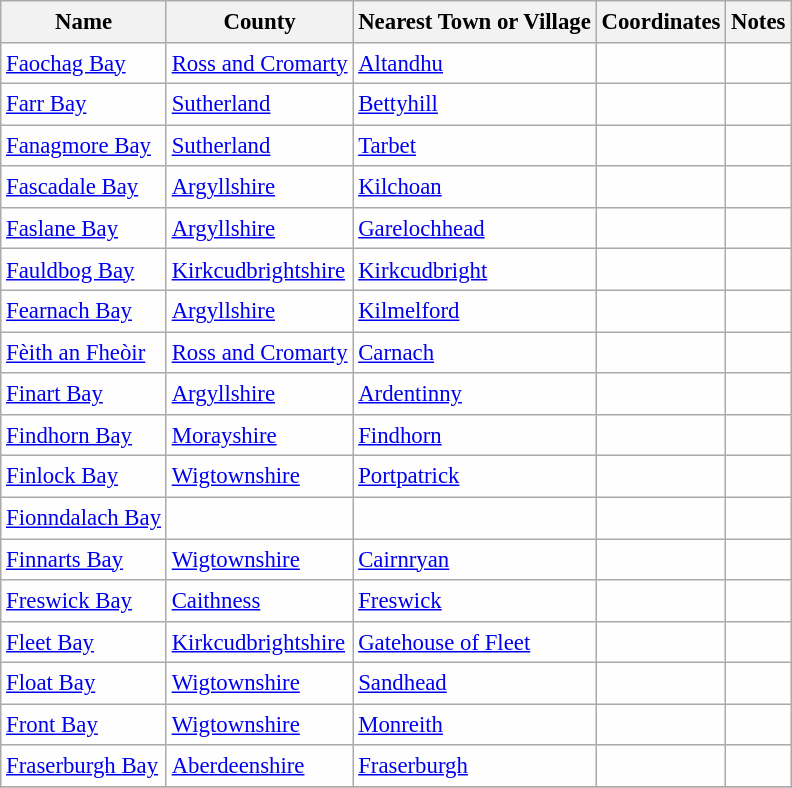<table class="wikitable sortable" style="table-layout:fixed;background-color:#FEFEFE;font-size:95%;padding:0.30em;line-height:1.35em;">
<tr>
<th scope="col">Name</th>
<th scope="col">County</th>
<th scope="col">Nearest Town or Village</th>
<th scope="col">Coordinates</th>
<th scope="col">Notes</th>
</tr>
<tr>
<td><a href='#'>Faochag Bay</a></td>
<td><a href='#'>Ross and Cromarty</a></td>
<td><a href='#'>Altandhu</a></td>
<td></td>
<td></td>
</tr>
<tr>
<td><a href='#'>Farr Bay</a></td>
<td><a href='#'>Sutherland</a></td>
<td><a href='#'>Bettyhill</a></td>
<td></td>
<td></td>
</tr>
<tr>
<td><a href='#'>Fanagmore Bay</a></td>
<td><a href='#'>Sutherland</a></td>
<td><a href='#'>Tarbet</a></td>
<td></td>
<td></td>
</tr>
<tr>
<td><a href='#'>Fascadale Bay</a></td>
<td><a href='#'>Argyllshire</a></td>
<td><a href='#'>Kilchoan</a></td>
<td></td>
<td></td>
</tr>
<tr>
<td><a href='#'>Faslane Bay</a></td>
<td><a href='#'>Argyllshire</a></td>
<td><a href='#'>Garelochhead</a></td>
<td></td>
<td></td>
</tr>
<tr>
<td><a href='#'>Fauldbog Bay</a></td>
<td><a href='#'>Kirkcudbrightshire</a></td>
<td><a href='#'>Kirkcudbright</a></td>
<td></td>
<td></td>
</tr>
<tr>
<td><a href='#'>Fearnach Bay</a></td>
<td><a href='#'>Argyllshire</a></td>
<td><a href='#'>Kilmelford</a></td>
<td></td>
<td></td>
</tr>
<tr>
<td><a href='#'>Fèith an Fheòir</a></td>
<td><a href='#'>Ross and Cromarty</a></td>
<td><a href='#'>Carnach</a></td>
<td></td>
<td></td>
</tr>
<tr>
<td><a href='#'>Finart Bay</a></td>
<td><a href='#'>Argyllshire</a></td>
<td><a href='#'>Ardentinny</a></td>
<td></td>
<td></td>
</tr>
<tr>
<td><a href='#'>Findhorn Bay</a></td>
<td><a href='#'>Morayshire</a></td>
<td><a href='#'>Findhorn</a></td>
<td></td>
<td></td>
</tr>
<tr>
<td><a href='#'>Finlock Bay</a></td>
<td><a href='#'>Wigtownshire</a></td>
<td><a href='#'>Portpatrick</a></td>
<td></td>
<td></td>
</tr>
<tr>
<td><a href='#'>Fionndalach Bay</a></td>
<td></td>
<td></td>
<td></td>
<td></td>
</tr>
<tr>
<td><a href='#'>Finnarts Bay</a></td>
<td><a href='#'>Wigtownshire</a></td>
<td><a href='#'>Cairnryan</a></td>
<td></td>
<td></td>
</tr>
<tr>
<td><a href='#'>Freswick Bay</a></td>
<td><a href='#'>Caithness</a></td>
<td><a href='#'>Freswick</a></td>
<td></td>
<td></td>
</tr>
<tr>
<td><a href='#'>Fleet Bay</a></td>
<td><a href='#'>Kirkcudbrightshire</a></td>
<td><a href='#'>Gatehouse of Fleet</a></td>
<td></td>
<td></td>
</tr>
<tr>
<td><a href='#'>Float Bay</a></td>
<td><a href='#'>Wigtownshire</a></td>
<td><a href='#'>Sandhead</a></td>
<td></td>
<td></td>
</tr>
<tr>
<td><a href='#'>Front Bay</a></td>
<td><a href='#'>Wigtownshire</a></td>
<td><a href='#'>Monreith</a></td>
<td></td>
<td></td>
</tr>
<tr>
<td><a href='#'>Fraserburgh Bay</a></td>
<td><a href='#'>Aberdeenshire</a></td>
<td><a href='#'>Fraserburgh</a></td>
<td></td>
<td></td>
</tr>
<tr>
</tr>
</table>
